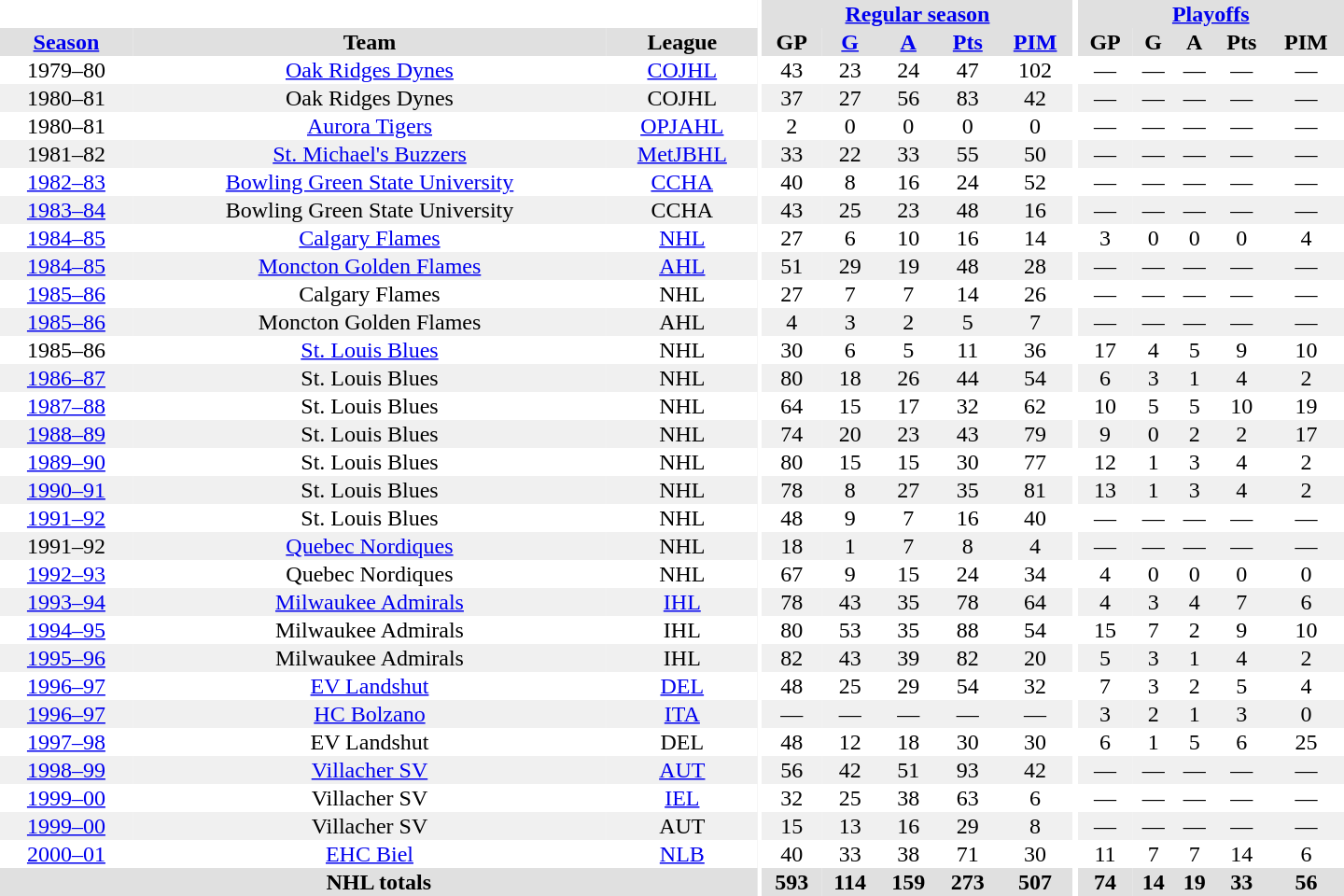<table border="0" cellpadding="1" cellspacing="0" style="text-align:center; width:60em">
<tr bgcolor="#e0e0e0">
<th colspan="3" bgcolor="#ffffff"></th>
<th rowspan="100" bgcolor="#ffffff"></th>
<th colspan="5"><a href='#'>Regular season</a></th>
<th rowspan="100" bgcolor="#ffffff"></th>
<th colspan="5"><a href='#'>Playoffs</a></th>
</tr>
<tr bgcolor="#e0e0e0">
<th><a href='#'>Season</a></th>
<th>Team</th>
<th>League</th>
<th>GP</th>
<th><a href='#'>G</a></th>
<th><a href='#'>A</a></th>
<th><a href='#'>Pts</a></th>
<th><a href='#'>PIM</a></th>
<th>GP</th>
<th>G</th>
<th>A</th>
<th>Pts</th>
<th>PIM</th>
</tr>
<tr>
<td>1979–80</td>
<td><a href='#'>Oak Ridges Dynes</a></td>
<td><a href='#'>COJHL</a></td>
<td>43</td>
<td>23</td>
<td>24</td>
<td>47</td>
<td>102</td>
<td>—</td>
<td>—</td>
<td>—</td>
<td>—</td>
<td>—</td>
</tr>
<tr bgcolor="#f0f0f0">
<td>1980–81</td>
<td>Oak Ridges Dynes</td>
<td>COJHL</td>
<td>37</td>
<td>27</td>
<td>56</td>
<td>83</td>
<td>42</td>
<td>—</td>
<td>—</td>
<td>—</td>
<td>—</td>
<td>—</td>
</tr>
<tr>
<td>1980–81</td>
<td><a href='#'>Aurora Tigers</a></td>
<td><a href='#'>OPJAHL</a></td>
<td>2</td>
<td>0</td>
<td>0</td>
<td>0</td>
<td>0</td>
<td>—</td>
<td>—</td>
<td>—</td>
<td>—</td>
<td>—</td>
</tr>
<tr bgcolor="#f0f0f0">
<td>1981–82</td>
<td><a href='#'>St. Michael's Buzzers</a></td>
<td><a href='#'>MetJBHL</a></td>
<td>33</td>
<td>22</td>
<td>33</td>
<td>55</td>
<td>50</td>
<td>—</td>
<td>—</td>
<td>—</td>
<td>—</td>
<td>—</td>
</tr>
<tr>
<td><a href='#'>1982–83</a></td>
<td><a href='#'>Bowling Green State University</a></td>
<td><a href='#'>CCHA</a></td>
<td>40</td>
<td>8</td>
<td>16</td>
<td>24</td>
<td>52</td>
<td>—</td>
<td>—</td>
<td>—</td>
<td>—</td>
<td>—</td>
</tr>
<tr bgcolor="#f0f0f0">
<td><a href='#'>1983–84</a></td>
<td>Bowling Green State University</td>
<td>CCHA</td>
<td>43</td>
<td>25</td>
<td>23</td>
<td>48</td>
<td>16</td>
<td>—</td>
<td>—</td>
<td>—</td>
<td>—</td>
<td>—</td>
</tr>
<tr>
<td><a href='#'>1984–85</a></td>
<td><a href='#'>Calgary Flames</a></td>
<td><a href='#'>NHL</a></td>
<td>27</td>
<td>6</td>
<td>10</td>
<td>16</td>
<td>14</td>
<td>3</td>
<td>0</td>
<td>0</td>
<td>0</td>
<td>4</td>
</tr>
<tr bgcolor="#f0f0f0">
<td><a href='#'>1984–85</a></td>
<td><a href='#'>Moncton Golden Flames</a></td>
<td><a href='#'>AHL</a></td>
<td>51</td>
<td>29</td>
<td>19</td>
<td>48</td>
<td>28</td>
<td>—</td>
<td>—</td>
<td>—</td>
<td>—</td>
<td>—</td>
</tr>
<tr>
<td><a href='#'>1985–86</a></td>
<td>Calgary Flames</td>
<td>NHL</td>
<td>27</td>
<td>7</td>
<td>7</td>
<td>14</td>
<td>26</td>
<td>—</td>
<td>—</td>
<td>—</td>
<td>—</td>
<td>—</td>
</tr>
<tr bgcolor="#f0f0f0">
<td><a href='#'>1985–86</a></td>
<td>Moncton Golden Flames</td>
<td>AHL</td>
<td>4</td>
<td>3</td>
<td>2</td>
<td>5</td>
<td>7</td>
<td>—</td>
<td>—</td>
<td>—</td>
<td>—</td>
<td>—</td>
</tr>
<tr>
<td>1985–86</td>
<td><a href='#'>St. Louis Blues</a></td>
<td>NHL</td>
<td>30</td>
<td>6</td>
<td>5</td>
<td>11</td>
<td>36</td>
<td>17</td>
<td>4</td>
<td>5</td>
<td>9</td>
<td>10</td>
</tr>
<tr bgcolor="#f0f0f0">
<td><a href='#'>1986–87</a></td>
<td>St. Louis Blues</td>
<td>NHL</td>
<td>80</td>
<td>18</td>
<td>26</td>
<td>44</td>
<td>54</td>
<td>6</td>
<td>3</td>
<td>1</td>
<td>4</td>
<td>2</td>
</tr>
<tr>
<td><a href='#'>1987–88</a></td>
<td>St. Louis Blues</td>
<td>NHL</td>
<td>64</td>
<td>15</td>
<td>17</td>
<td>32</td>
<td>62</td>
<td>10</td>
<td>5</td>
<td>5</td>
<td>10</td>
<td>19</td>
</tr>
<tr bgcolor="#f0f0f0">
<td><a href='#'>1988–89</a></td>
<td>St. Louis Blues</td>
<td>NHL</td>
<td>74</td>
<td>20</td>
<td>23</td>
<td>43</td>
<td>79</td>
<td>9</td>
<td>0</td>
<td>2</td>
<td>2</td>
<td>17</td>
</tr>
<tr>
<td><a href='#'>1989–90</a></td>
<td>St. Louis Blues</td>
<td>NHL</td>
<td>80</td>
<td>15</td>
<td>15</td>
<td>30</td>
<td>77</td>
<td>12</td>
<td>1</td>
<td>3</td>
<td>4</td>
<td>2</td>
</tr>
<tr bgcolor="#f0f0f0">
<td><a href='#'>1990–91</a></td>
<td>St. Louis Blues</td>
<td>NHL</td>
<td>78</td>
<td>8</td>
<td>27</td>
<td>35</td>
<td>81</td>
<td>13</td>
<td>1</td>
<td>3</td>
<td>4</td>
<td>2</td>
</tr>
<tr>
<td><a href='#'>1991–92</a></td>
<td>St. Louis Blues</td>
<td>NHL</td>
<td>48</td>
<td>9</td>
<td>7</td>
<td>16</td>
<td>40</td>
<td>—</td>
<td>—</td>
<td>—</td>
<td>—</td>
<td>—</td>
</tr>
<tr bgcolor="#f0f0f0">
<td>1991–92</td>
<td><a href='#'>Quebec Nordiques</a></td>
<td>NHL</td>
<td>18</td>
<td>1</td>
<td>7</td>
<td>8</td>
<td>4</td>
<td>—</td>
<td>—</td>
<td>—</td>
<td>—</td>
<td>—</td>
</tr>
<tr>
<td><a href='#'>1992–93</a></td>
<td>Quebec Nordiques</td>
<td>NHL</td>
<td>67</td>
<td>9</td>
<td>15</td>
<td>24</td>
<td>34</td>
<td>4</td>
<td>0</td>
<td>0</td>
<td>0</td>
<td>0</td>
</tr>
<tr bgcolor="#f0f0f0">
<td><a href='#'>1993–94</a></td>
<td><a href='#'>Milwaukee Admirals</a></td>
<td><a href='#'>IHL</a></td>
<td>78</td>
<td>43</td>
<td>35</td>
<td>78</td>
<td>64</td>
<td>4</td>
<td>3</td>
<td>4</td>
<td>7</td>
<td>6</td>
</tr>
<tr>
<td><a href='#'>1994–95</a></td>
<td>Milwaukee Admirals</td>
<td>IHL</td>
<td>80</td>
<td>53</td>
<td>35</td>
<td>88</td>
<td>54</td>
<td>15</td>
<td>7</td>
<td>2</td>
<td>9</td>
<td>10</td>
</tr>
<tr bgcolor="#f0f0f0">
<td><a href='#'>1995–96</a></td>
<td>Milwaukee Admirals</td>
<td>IHL</td>
<td>82</td>
<td>43</td>
<td>39</td>
<td>82</td>
<td>20</td>
<td>5</td>
<td>3</td>
<td>1</td>
<td>4</td>
<td>2</td>
</tr>
<tr>
<td><a href='#'>1996–97</a></td>
<td><a href='#'>EV Landshut</a></td>
<td><a href='#'>DEL</a></td>
<td>48</td>
<td>25</td>
<td>29</td>
<td>54</td>
<td>32</td>
<td>7</td>
<td>3</td>
<td>2</td>
<td>5</td>
<td>4</td>
</tr>
<tr bgcolor="#f0f0f0">
<td><a href='#'>1996–97</a></td>
<td><a href='#'>HC Bolzano</a></td>
<td><a href='#'>ITA</a></td>
<td>—</td>
<td>—</td>
<td>—</td>
<td>—</td>
<td>—</td>
<td>3</td>
<td>2</td>
<td>1</td>
<td>3</td>
<td>0</td>
</tr>
<tr>
<td><a href='#'>1997–98</a></td>
<td>EV Landshut</td>
<td>DEL</td>
<td>48</td>
<td>12</td>
<td>18</td>
<td>30</td>
<td>30</td>
<td>6</td>
<td>1</td>
<td>5</td>
<td>6</td>
<td>25</td>
</tr>
<tr bgcolor="#f0f0f0">
<td><a href='#'>1998–99</a></td>
<td><a href='#'>Villacher SV</a></td>
<td><a href='#'>AUT</a></td>
<td>56</td>
<td>42</td>
<td>51</td>
<td>93</td>
<td>42</td>
<td>—</td>
<td>—</td>
<td>—</td>
<td>—</td>
<td>—</td>
</tr>
<tr>
<td><a href='#'>1999–00</a></td>
<td>Villacher SV</td>
<td><a href='#'>IEL</a></td>
<td>32</td>
<td>25</td>
<td>38</td>
<td>63</td>
<td>6</td>
<td>—</td>
<td>—</td>
<td>—</td>
<td>—</td>
<td>—</td>
</tr>
<tr bgcolor="#f0f0f0">
<td><a href='#'>1999–00</a></td>
<td>Villacher SV</td>
<td>AUT</td>
<td>15</td>
<td>13</td>
<td>16</td>
<td>29</td>
<td>8</td>
<td>—</td>
<td>—</td>
<td>—</td>
<td>—</td>
<td>—</td>
</tr>
<tr>
<td><a href='#'>2000–01</a></td>
<td><a href='#'>EHC Biel</a></td>
<td><a href='#'>NLB</a></td>
<td>40</td>
<td>33</td>
<td>38</td>
<td>71</td>
<td>30</td>
<td>11</td>
<td>7</td>
<td>7</td>
<td>14</td>
<td>6</td>
</tr>
<tr bgcolor="#e0e0e0">
<th colspan="3">NHL totals</th>
<th>593</th>
<th>114</th>
<th>159</th>
<th>273</th>
<th>507</th>
<th>74</th>
<th>14</th>
<th>19</th>
<th>33</th>
<th>56</th>
</tr>
</table>
